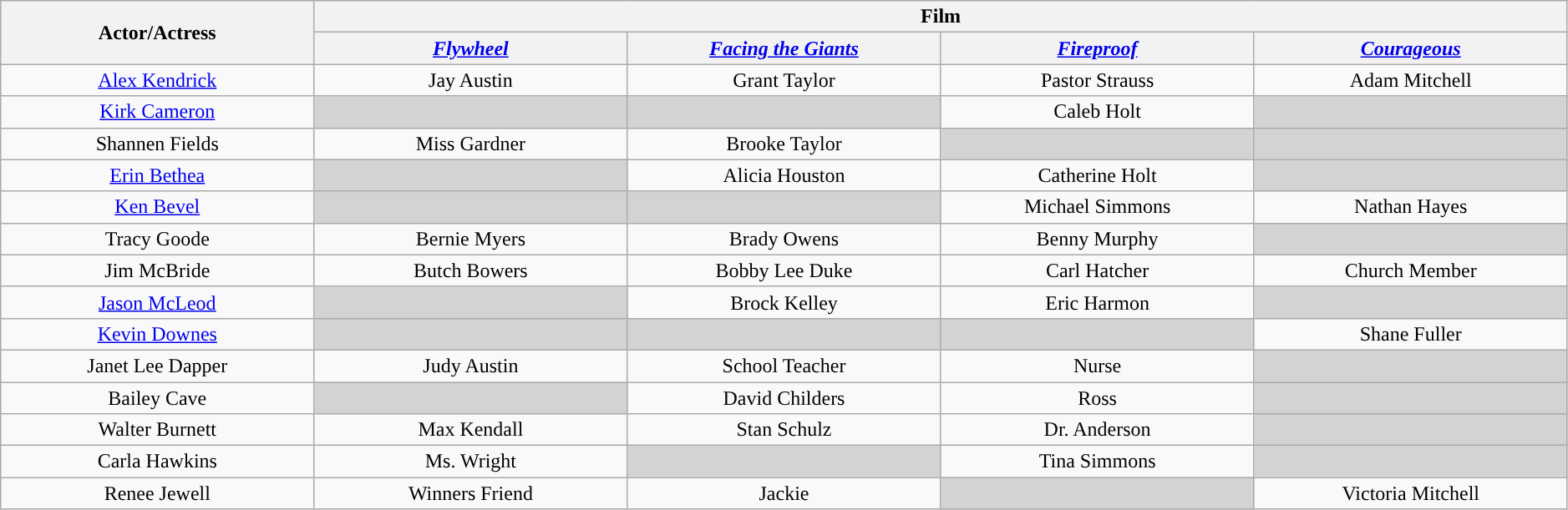<table class="wikitable" border="1" style="text-align:center; width:99%;">
<tr>
<th rowspan="2" width="15%">Actor/Actress</th>
<th colspan="4" align="center">Film</th>
</tr>
<tr>
<th align="center" width="15%"><em><a href='#'>Flywheel</a></em></th>
<th align="center" width="15%"><em><a href='#'>Facing the Giants</a></em></th>
<th align="center" width="15%"><em><a href='#'>Fireproof</a></em></th>
<th align="center" width="15%"><em><a href='#'>Courageous</a></em></th>
</tr>
<tr>
<td><a href='#'>Alex Kendrick</a></td>
<td colspan="1">Jay Austin</td>
<td colspan="1">Grant Taylor</td>
<td colspan="1">Pastor Strauss</td>
<td colspan="1">Adam Mitchell</td>
</tr>
<tr>
<td><a href='#'>Kirk Cameron</a></td>
<td colspan="1" style="background:#d3d3d3;"></td>
<td colspan="1" style="background:#d3d3d3;"></td>
<td colspan="1">Caleb Holt</td>
<td colspan="1" style="background:#d3d3d3;"></td>
</tr>
<tr>
<td>Shannen Fields</td>
<td>Miss Gardner</td>
<td>Brooke Taylor</td>
<td colspan="1" style="background:#d3d3d3;"></td>
<td colspan="1" style="background:#d3d3d3;"></td>
</tr>
<tr>
<td><a href='#'>Erin Bethea</a></td>
<td colspan="1" style="background:#d3d3d3;"></td>
<td colspan="1">Alicia Houston</td>
<td colspan="1">Catherine Holt</td>
<td colspan="1" style="background:#d3d3d3;"></td>
</tr>
<tr>
<td><a href='#'>Ken Bevel</a></td>
<td colspan="1" style="background:#d3d3d3;"></td>
<td colspan="1" style="background:#d3d3d3;"></td>
<td colspan="1">Michael Simmons</td>
<td colspan="1">Nathan Hayes</td>
</tr>
<tr>
<td>Tracy Goode</td>
<td colspan="1">Bernie Myers</td>
<td colspan="1">Brady Owens</td>
<td colspan="1">Benny Murphy</td>
<td colspan="1" style="background:#d3d3d3;"></td>
</tr>
<tr>
<td>Jim McBride</td>
<td>Butch Bowers</td>
<td>Bobby Lee Duke</td>
<td>Carl Hatcher</td>
<td colspan="1">Church Member</td>
</tr>
<tr>
<td><a href='#'>Jason McLeod</a></td>
<td colspan="1" style="background:#d3d3d3;"></td>
<td colspan="1">Brock Kelley</td>
<td colspan="1">Eric Harmon</td>
<td colspan="1" style="background:#d3d3d3;"></td>
</tr>
<tr>
<td><a href='#'>Kevin Downes</a></td>
<td colspan="1" style="background:#d3d3d3;"></td>
<td colspan="1" style="background:#d3d3d3;"></td>
<td colspan="1" style="background:#d3d3d3;"></td>
<td>Shane Fuller</td>
</tr>
<tr>
<td>Janet Lee Dapper</td>
<td>Judy Austin</td>
<td>School Teacher</td>
<td>Nurse</td>
<td colspan="1" style="background:#d3d3d3;"></td>
</tr>
<tr>
<td>Bailey Cave</td>
<td colspan="1" style="background:#d3d3d3;"></td>
<td>David Childers</td>
<td>Ross</td>
<td colspan="1" style="background:#d3d3d3;"></td>
</tr>
<tr>
<td>Walter Burnett</td>
<td colspan="1">Max Kendall</td>
<td colspan="1">Stan Schulz</td>
<td colspan="1">Dr. Anderson</td>
<td colspan="1" style="background:#d3d3d3;"></td>
</tr>
<tr>
<td>Carla Hawkins</td>
<td colspan="1">Ms. Wright</td>
<td colspan="1" style="background:#d3d3d3;"></td>
<td colspan="1">Tina Simmons</td>
<td colspan="1" style="background:#d3d3d3;"></td>
</tr>
<tr>
<td>Renee Jewell</td>
<td colspan="1">Winners Friend</td>
<td colspan="1">Jackie</td>
<td colspan="1" style="background:#d3d3d3;"></td>
<td colspan="1">Victoria Mitchell</td>
</tr>
</table>
